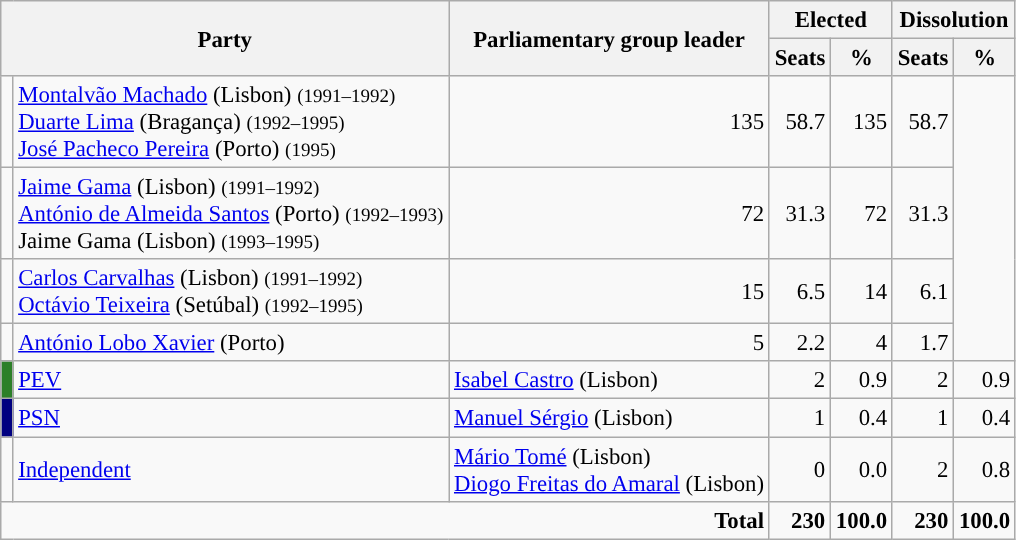<table class="wikitable" style="text-align:right; font-size:95%;">
<tr>
<th colspan="2" rowspan="2">Party</th>
<th rowspan="2">Parliamentary group leader</th>
<th colspan="2">Elected</th>
<th colspan="2">Dissolution</th>
</tr>
<tr>
<th>Seats</th>
<th>%</th>
<th>Seats</th>
<th>%</th>
</tr>
<tr>
<td></td>
<td align="left"><a href='#'>Montalvão Machado</a> (Lisbon) <small>(1991–1992)</small><br><a href='#'>Duarte Lima</a> (Bragança) <small>(1992–1995)</small><br><a href='#'>José Pacheco Pereira</a> (Porto) <small>(1995)</small></td>
<td align="right">135</td>
<td align="right">58.7</td>
<td align="right">135</td>
<td align="right">58.7</td>
</tr>
<tr>
<td></td>
<td align="left"><a href='#'>Jaime Gama</a> (Lisbon) <small>(1991–1992)</small><br><a href='#'>António de Almeida Santos</a> (Porto) <small>(1992–1993)</small><br>Jaime Gama (Lisbon) <small>(1993–1995)</small></td>
<td align="right">72</td>
<td align="right">31.3</td>
<td align="right">72</td>
<td align="right">31.3</td>
</tr>
<tr>
<td></td>
<td align="left"><a href='#'>Carlos Carvalhas</a> (Lisbon) <small>(1991–1992)</small><br><a href='#'>Octávio Teixeira</a> (Setúbal) <small>(1992–1995)</small></td>
<td align="right">15</td>
<td align="right">6.5</td>
<td align="right">14</td>
<td align="right">6.1</td>
</tr>
<tr>
<td></td>
<td align="left"><a href='#'>António Lobo Xavier</a> (Porto)</td>
<td align="right">5</td>
<td align="right">2.2</td>
<td align="right">4</td>
<td align="right">1.7</td>
</tr>
<tr>
<td style="width:1px; background:#2C8028; text-align:center;"></td>
<td style="text-align:left;"><a href='#'>PEV</a></td>
<td align="left"><a href='#'>Isabel Castro</a> (Lisbon)</td>
<td align="right">2</td>
<td align="right">0.9</td>
<td align="right">2</td>
<td align="right">0.9</td>
</tr>
<tr>
<td style="width:1px; background:#000080; text-align:center;"></td>
<td style="text-align:left;"><a href='#'>PSN</a></td>
<td align="left"><a href='#'>Manuel Sérgio</a> (Lisbon)</td>
<td align="right">1</td>
<td align="right">0.4</td>
<td align="right">1</td>
<td align="right">0.4</td>
</tr>
<tr>
<td style="width:1px; background:"></td>
<td style="text-align:left;"><a href='#'>Independent</a></td>
<td align="left"><a href='#'>Mário Tomé</a> (Lisbon)<br><a href='#'>Diogo Freitas do Amaral</a> (Lisbon)</td>
<td align="right">0</td>
<td align="right">0.0</td>
<td align="right">2</td>
<td align="right">0.8</td>
</tr>
<tr>
<td colspan="3"> <strong>Total</strong></td>
<td align="right"><strong>230</strong></td>
<td align="right"><strong>100.0</strong></td>
<td align="right"><strong>230</strong></td>
<td align="right"><strong>100.0</strong></td>
</tr>
</table>
